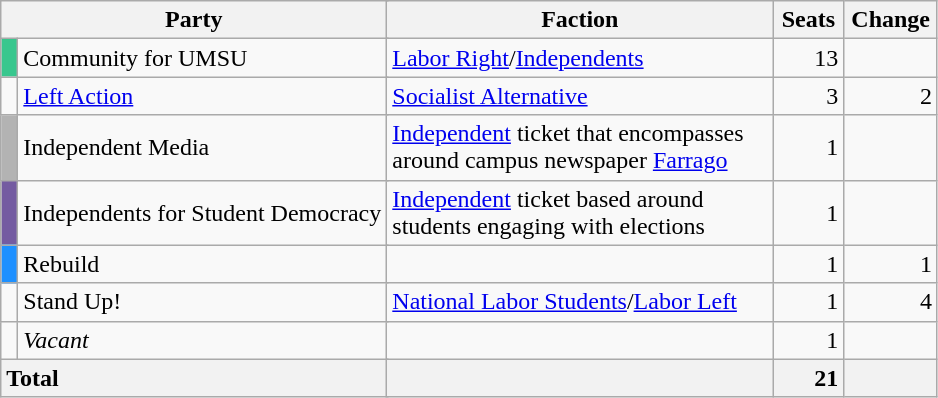<table class="wikitable" style="text-align:right; margin-bottom:0">
<tr>
<th style="width:10px;" colspan=3>Party</th>
<th style="width:250px;">Faction</th>
<th style="width:40px;">Seats</th>
<th style="width:40px;">Change</th>
</tr>
<tr>
<td bgcolor="#38c78e"> </td>
<td style="text-align:left;" colspan="2">Community for UMSU</td>
<td align="left" style="width:70px;"><a href='#'>Labor Right</a>/<a href='#'>Independents</a></td>
<td style="width:40px;">13</td>
<td style="width:55px;"></td>
</tr>
<tr>
<td> </td>
<td style="text-align:left;" colspan="2"><a href='#'>Left Action</a></td>
<td align="left" style="width:70px;"><a href='#'>Socialist Alternative</a></td>
<td style="width:40px;">3</td>
<td style="width:55px;"> 2</td>
</tr>
<tr>
<td bgcolor="#b3b3b3"> </td>
<td style="text-align:left;" colspan="2">Independent Media</td>
<td align="left" style="width:70px;"><a href='#'>Independent</a> ticket that encompasses around campus newspaper <a href='#'>Farrago</a></td>
<td style="width:40px;">1</td>
<td style="width:55px;"></td>
</tr>
<tr>
<td bgcolor="#745BA1"> </td>
<td style="text-align:left;" colspan="2">Independents for Student Democracy</td>
<td align="left" style="width:70px;"><a href='#'>Independent</a> ticket based around students engaging with elections</td>
<td style="width:40px;">1</td>
<td style="width:55px;"></td>
</tr>
<tr>
<td bgcolor="#1e90ff"> </td>
<td style="text-align:left;" colspan="2">Rebuild</td>
<td align="left" style="width:70px;"></td>
<td style="width:40px;">1</td>
<td style="width:55px;"> 1</td>
</tr>
<tr>
<td> </td>
<td style="text-align:left;" colspan="2">Stand Up!</td>
<td align="left" style="width:70px;"><a href='#'>National Labor Students</a>/<a href='#'>Labor Left</a></td>
<td style="width:40px;">1</td>
<td style="width:55px;"> 4</td>
</tr>
<tr>
<td> </td>
<td style="text-align:left;" colspan="2"><em>Vacant</em></td>
<td align="left" style="width:70px;"></td>
<td style="width:40px;">1</td>
<td style="width:55px;"></td>
</tr>
<tr>
<th colspan="3" style="text-align:left;">Total</th>
<th style="text-align:right;"></th>
<th style="text-align:right;">21</th>
<th style=text-align:right;></th>
</tr>
</table>
